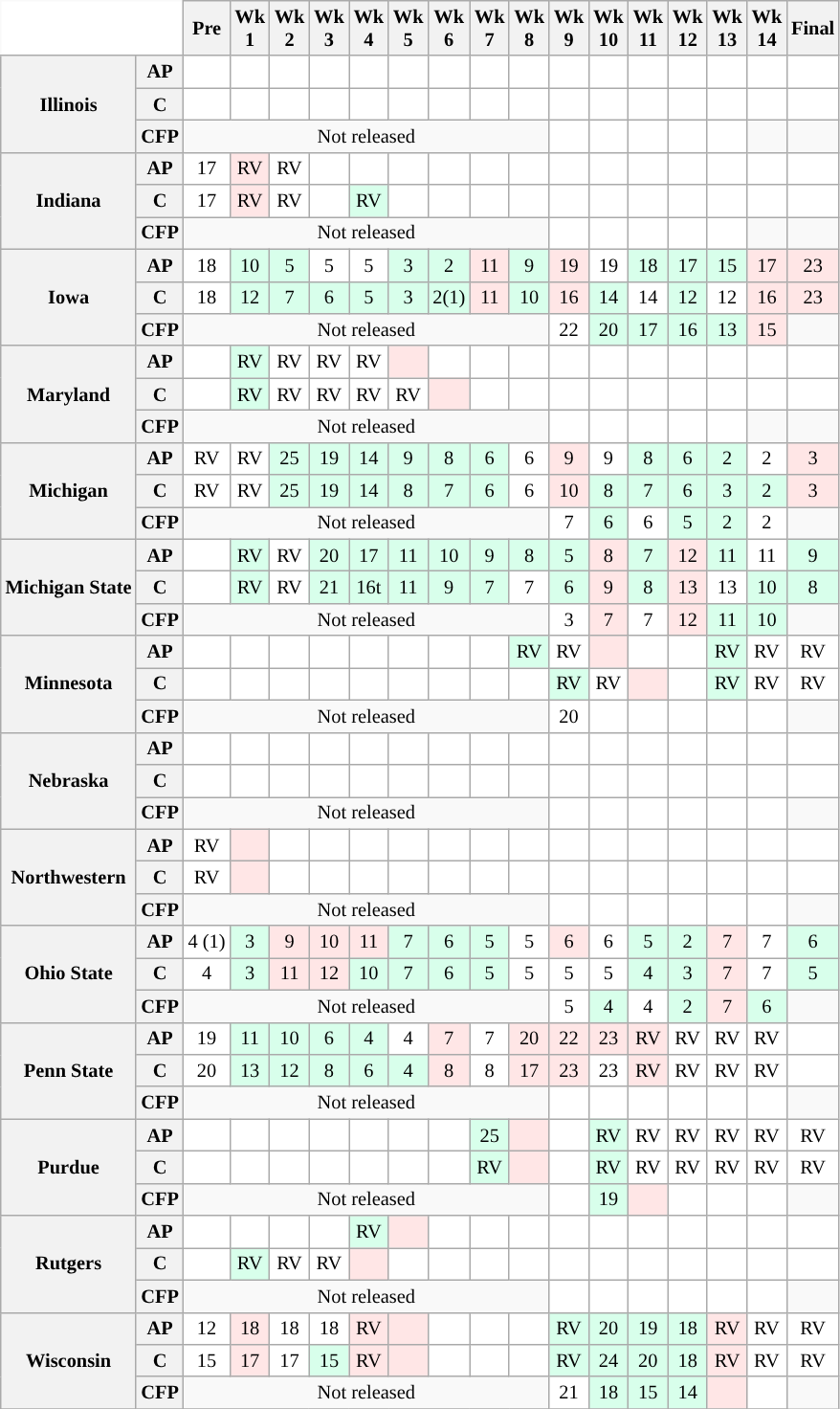<table class="wikitable" style="white-space:nowrap;font-size:85%;">
<tr>
<th colspan=2 style="background:white; border-top-style:hidden; border-left-style:hidden;"> </th>
<th>Pre</th>
<th>Wk<br>1</th>
<th>Wk<br>2</th>
<th>Wk<br>3</th>
<th>Wk<br>4</th>
<th>Wk<br>5</th>
<th>Wk<br>6</th>
<th>Wk<br>7</th>
<th>Wk<br>8</th>
<th>Wk<br>9</th>
<th>Wk<br>10</th>
<th>Wk<br>11</th>
<th>Wk<br>12</th>
<th>Wk<br>13</th>
<th>Wk<br>14</th>
<th>Final</th>
</tr>
<tr style="text-align:center;">
<th rowspan="3">Illinois</th>
<th>AP</th>
<td style="background:#FFF;"></td>
<td style="background:#FFF;"></td>
<td style="background:#FFF;"></td>
<td style="background:#FFF;"></td>
<td style="background:#FFF;"></td>
<td style="background:#FFF;"></td>
<td style="background:#FFF;"></td>
<td style="background:#FFF;"></td>
<td style="background:#FFF;"></td>
<td style="background:#FFF;"></td>
<td style="background:#FFF;"></td>
<td style="background:#FFF;"></td>
<td style="background:#FFF;"></td>
<td style="background:#FFF;"></td>
<td style="background:#FFF;"></td>
<td style="background:#FFF;"></td>
</tr>
<tr style="text-align:center;">
<th>C</th>
<td style="background:#FFF;"></td>
<td style="background:#FFF;"></td>
<td style="background:#FFF;"></td>
<td style="background:#FFF;"></td>
<td style="background:#FFF;"></td>
<td style="background:#FFF;"></td>
<td style="background:#FFF;"></td>
<td style="background:#FFF;"></td>
<td style="background:#FFF;"></td>
<td style="background:#FFF;"></td>
<td style="background:#FFF;"></td>
<td style="background:#FFF;"></td>
<td style="background:#FFF;"></td>
<td style="background:#FFF;"></td>
<td style="background:#FFF;"></td>
<td style="background:#FFF;"></td>
</tr>
<tr style="text-align:center;">
<th>CFP</th>
<td colspan="9" style="text-align:center;">Not released</td>
<td style="background:#FFF;"></td>
<td style="background:#FFF;"></td>
<td style="background:#FFF;"></td>
<td style="background:#FFF;"></td>
<td style="background:#FFF;"></td>
<td style="text-align:center;"></td>
</tr>
<tr style="text-align:center;">
<th rowspan="3">Indiana</th>
<th>AP</th>
<td style="background:#FFF;">17</td>
<td style="background:#ffe6e6;">RV</td>
<td style="background:#FFF;">RV</td>
<td style="background:#FFF;"></td>
<td style="background:#FFF;"></td>
<td style="background:#FFF;"></td>
<td style="background:#FFF;"></td>
<td style="background:#FFF;"></td>
<td style="background:#FFF;"></td>
<td style="background:#FFF;"></td>
<td style="background:#FFF;"></td>
<td style="background:#FFF;"></td>
<td style="background:#FFF;"></td>
<td style="background:#FFF;"></td>
<td style="background:#FFF;"></td>
<td style="background:#FFF;"></td>
</tr>
<tr style="text-align:center;">
<th>C</th>
<td style="background:#FFF;">17</td>
<td style="background:#ffe6e6;">RV</td>
<td style="background:#FFF;">RV</td>
<td style="background:#FFF;"></td>
<td style="background:#d8ffeb;">RV</td>
<td style="background:#FFF;"></td>
<td style="background:#FFF;"></td>
<td style="background:#FFF;"></td>
<td style="background:#FFF;"></td>
<td style="background:#FFF;"></td>
<td style="background:#FFF;"></td>
<td style="background:#FFF;"></td>
<td style="background:#FFF;"></td>
<td style="background:#FFF;"></td>
<td style="background:#FFF;"></td>
<td style="background:#FFF;"></td>
</tr>
<tr style="text-align:center;">
<th>CFP</th>
<td colspan="9" style="text-align:center;">Not released</td>
<td style="background:#FFF;"></td>
<td style="background:#FFF;"></td>
<td style="background:#FFF;"></td>
<td style="background:#FFF;"></td>
<td style="background:#FFF;"></td>
<td style="text-align:center;"></td>
</tr>
<tr style="text-align:center;">
<th rowspan="3">Iowa</th>
<th>AP</th>
<td style="background:#FFF;">18</td>
<td style="background:#d8ffeb;">10</td>
<td style="background:#d8ffeb;">5</td>
<td style="background:#FFF;">5</td>
<td style="background:#FFF;">5</td>
<td style="background:#d8ffeb;">3</td>
<td style="background:#d8ffeb;">2</td>
<td style="background:#ffe6e6;">11</td>
<td style="background:#d8ffeb;">9</td>
<td style="background:#ffe6e6;">19</td>
<td style="background:#FFF;">19</td>
<td style="background:#d8ffeb;">18</td>
<td style="background:#d8ffeb;">17</td>
<td style="background:#d8ffeb;">15</td>
<td style="background:#ffe6e6;">17</td>
<td style="background:#ffe6e6;">23</td>
</tr>
<tr style="text-align:center;">
<th>C</th>
<td style="background:#FFF;">18</td>
<td style="background:#d8ffeb;">12</td>
<td style="background:#d8ffeb;">7</td>
<td style="background:#d8ffeb;">6</td>
<td style="background:#d8ffeb;">5</td>
<td style="background:#d8ffeb;">3</td>
<td style="background:#d8ffeb;">2(1)</td>
<td style="background:#ffe6e6;">11</td>
<td style="background:#d8ffeb;">10</td>
<td style="background:#ffe6e6;">16</td>
<td style="background:#d8ffeb;">14</td>
<td style="background:#FFF;">14</td>
<td style="background:#d8ffeb;">12</td>
<td style="background:#FFF;">12</td>
<td style="background:#ffe6e6;">16</td>
<td style="background:#ffe6e6;">23</td>
</tr>
<tr style="text-align:center;">
<th>CFP</th>
<td colspan="9" style="text-align:center;">Not released</td>
<td style="background:#FFF;">22</td>
<td style="background:#d8ffeb;">20</td>
<td style="background:#d8ffeb;">17</td>
<td style="background:#d8ffeb;">16</td>
<td style="background:#d8ffeb;">13</td>
<td style="background:#ffe6e6;">15</td>
</tr>
<tr style="text-align:center;">
<th rowspan="3">Maryland</th>
<th>AP</th>
<td style="background:#FFF;"></td>
<td style="background:#d8ffeb;">RV</td>
<td style="background:#FFF;">RV</td>
<td style="background:#FFF;">RV</td>
<td style="background:#FFF;">RV</td>
<td style="background:#ffe6e6;"></td>
<td style="background:#FFF;"></td>
<td style="background:#FFF;"></td>
<td style="background:#FFF;"></td>
<td style="background:#FFF;"></td>
<td style="background:#FFF;"></td>
<td style="background:#FFF;"></td>
<td style="background:#FFF;"></td>
<td style="background:#FFF;"></td>
<td style="background:#FFF;"></td>
<td style="background:#FFF;"></td>
</tr>
<tr style="text-align:center;">
<th>C</th>
<td style="background:#FFF;"></td>
<td style="background:#d8ffeb;">RV</td>
<td style="background:#FFF;">RV</td>
<td style="background:#FFF;">RV</td>
<td style="background:#FFF;">RV</td>
<td style="background:#FFF;">RV</td>
<td style="background:#ffe6e6;"></td>
<td style="background:#FFF;"></td>
<td style="background:#FFF;"></td>
<td style="background:#FFF;"></td>
<td style="background:#FFF;"></td>
<td style="background:#FFF;"></td>
<td style="background:#FFF;"></td>
<td style="background:#FFF;"></td>
<td style="background:#FFF;"></td>
<td style="background:#FFF;"></td>
</tr>
<tr style="text-align:center;">
<th>CFP</th>
<td colspan="9" style="text-align:center;">Not released</td>
<td style="background:#FFF;"></td>
<td style="background:#FFF;"></td>
<td style="background:#FFF;"></td>
<td style="background:#FFF;"></td>
<td style="background:#FFF;"></td>
<td style="text-align:center;"></td>
</tr>
<tr style="text-align:center;">
<th rowspan="3">Michigan</th>
<th>AP</th>
<td style="background:#FFF;">RV</td>
<td style="background:#FFF;">RV</td>
<td style="background:#d8ffeb;">25</td>
<td style="background:#d8ffeb;">19</td>
<td style="background:#d8ffeb;">14</td>
<td style="background:#d8ffeb;">9</td>
<td style="background:#d8ffeb;">8</td>
<td style="background:#d8ffeb;">6</td>
<td style="background:#FFF;">6</td>
<td style="background:#ffe6e6;">9</td>
<td style="background:#FFF;">9</td>
<td style="background:#d8ffeb;">8</td>
<td style="background:#d8ffeb;">6</td>
<td style="background:#d8ffeb;">2</td>
<td style="background:#FFF;">2</td>
<td style="background:#ffe6e6;">3</td>
</tr>
<tr style="text-align:center;">
<th>C</th>
<td style="background:#FFF;">RV</td>
<td style="background:#FFF;">RV</td>
<td style="background:#d8ffeb;">25</td>
<td style="background:#d8ffeb;">19</td>
<td style="background:#d8ffeb;">14</td>
<td style="background:#d8ffeb;">8</td>
<td style="background:#d8ffeb;">7</td>
<td style="background:#d8ffeb;">6</td>
<td style="background:#FFF;">6</td>
<td style="background:#ffe6e6;">10</td>
<td style="background:#d8ffeb;">8</td>
<td style="background:#d8ffeb;">7</td>
<td style="background:#d8ffeb;">6</td>
<td style="background:#d8ffeb;">3</td>
<td style="background:#d8ffeb;">2</td>
<td style="background:#ffe6e6;">3</td>
</tr>
<tr style="text-align:center;">
<th>CFP</th>
<td colspan="9" style="text-align:center;">Not released</td>
<td style="background:#FFF;">7</td>
<td style="background:#d8ffeb;">6</td>
<td style="background:#FFF;">6</td>
<td style="background:#d8ffeb;">5</td>
<td style="background:#d8ffeb;">2</td>
<td style="background:#FFF;">2</td>
</tr>
<tr style="text-align:center;">
<th rowspan="3">Michigan State</th>
<th>AP</th>
<td style="background:#FFF;"></td>
<td style="background:#d8ffeb;">RV</td>
<td style="background:#FFF;">RV</td>
<td style="background:#d8ffeb;">20</td>
<td style="background:#d8ffeb;">17</td>
<td style="background:#d8ffeb;">11</td>
<td style="background:#d8ffeb;">10</td>
<td style="background:#d8ffeb;">9</td>
<td style="background:#d8ffeb;">8</td>
<td style="background:#d8ffeb;">5</td>
<td style="background:#ffe6e6;">8</td>
<td style="background:#d8ffeb;">7</td>
<td style="background:#ffe6e6;">12</td>
<td style="background:#d8ffeb;">11</td>
<td style="background:#FFF;">11</td>
<td style="background:#d8ffeb;">9</td>
</tr>
<tr style="text-align:center;">
<th>C</th>
<td style="background:#FFF;"></td>
<td style="background:#d8ffeb;">RV</td>
<td style="background:#FFF;">RV</td>
<td style="background:#d8ffeb;">21</td>
<td style="background:#d8ffeb;">16t</td>
<td style="background:#d8ffeb;">11</td>
<td style="background:#d8ffeb;">9</td>
<td style="background:#d8ffeb;">7</td>
<td style="background:#FFF;">7</td>
<td style="background:#d8ffeb;">6</td>
<td style="background:#ffe6e6;">9</td>
<td style="background:#d8ffeb;">8</td>
<td style="background:#ffe6e6;">13</td>
<td style="background:#FFF;">13</td>
<td style="background:#d8ffeb;">10</td>
<td style="background:#d8ffeb;">8</td>
</tr>
<tr style="text-align:center;">
<th>CFP</th>
<td colspan="9" style="text-align:center;">Not released</td>
<td style="background:#FFF;">3</td>
<td style="background:#ffe6e6;">7</td>
<td style="background:#FFF;">7</td>
<td style="background:#ffe6e6;">12</td>
<td style="background:#d8ffeb;">11</td>
<td style="background:#d8ffeb;">10</td>
</tr>
<tr style="text-align:center;">
<th rowspan="3">Minnesota</th>
<th>AP</th>
<td style="background:#FFF;"></td>
<td style="background:#FFF;"></td>
<td style="background:#FFF;"></td>
<td style="background:#FFF;"></td>
<td style="background:#FFF;"></td>
<td style="background:#FFF;"></td>
<td style="background:#FFF;"></td>
<td style="background:#FFF;"></td>
<td style="background:#d8ffeb;">RV</td>
<td style="background:#FFF;">RV</td>
<td style="background:#ffe6e6;"></td>
<td style="background:#FFF;"></td>
<td style="background:#FFF;"></td>
<td style="background:#d8ffeb;">RV</td>
<td style="background:#FFF;">RV</td>
<td style="background:#FFF;">RV</td>
</tr>
<tr style="text-align:center;">
<th>C</th>
<td style="background:#FFF;"></td>
<td style="background:#FFF;"></td>
<td style="background:#FFF;"></td>
<td style="background:#FFF;"></td>
<td style="background:#FFF;"></td>
<td style="background:#FFF;"></td>
<td style="background:#FFF;"></td>
<td style="background:#FFF;"></td>
<td style="background:#FFF;"></td>
<td style="background:#d8ffeb;">RV</td>
<td style="background:#FFF;">RV</td>
<td style="background:#ffe6e6;"></td>
<td style="background:#FFF;"></td>
<td style="background:#d8ffeb;">RV</td>
<td style="background:#FFF;">RV</td>
<td style="background:#FFF;">RV</td>
</tr>
<tr style="text-align:center;">
<th>CFP</th>
<td colspan="9" style="text-align:center;">Not released</td>
<td style="background:#FFF;">20</td>
<td style="background:#FFF;"></td>
<td style="background:#FFF;"></td>
<td style="background:#FFF;"></td>
<td style="background:#FFF;"></td>
<td style="background:#FFF;"></td>
</tr>
<tr style="text-align:center;">
<th rowspan="3">Nebraska</th>
<th>AP</th>
<td style="background:#FFF;"></td>
<td style="background:#FFF;"></td>
<td style="background:#FFF;"></td>
<td style="background:#FFF;"></td>
<td style="background:#FFF;"></td>
<td style="background:#FFF;"></td>
<td style="background:#FFF;"></td>
<td style="background:#FFF;"></td>
<td style="background:#FFF;"></td>
<td style="background:#FFF;"></td>
<td style="background:#FFF;"></td>
<td style="background:#FFF;"></td>
<td style="background:#FFF;"></td>
<td style="background:#FFF;"></td>
<td style="background:#FFF;"></td>
<td style="background:#FFF;"></td>
</tr>
<tr style="text-align:center;">
<th>C</th>
<td style="background:#FFF;"></td>
<td style="background:#FFF;"></td>
<td style="background:#FFF;"></td>
<td style="background:#FFF;"></td>
<td style="background:#FFF;"></td>
<td style="background:#FFF;"></td>
<td style="background:#FFF;"></td>
<td style="background:#FFF;"></td>
<td style="background:#FFF;"></td>
<td style="background:#FFF;"></td>
<td style="background:#FFF;"></td>
<td style="background:#FFF;"></td>
<td style="background:#FFF;"></td>
<td style="background:#FFF;"></td>
<td style="background:#FFF;"></td>
<td style="background:#FFF;"></td>
</tr>
<tr style="text-align:center;">
<th>CFP</th>
<td colspan="9" style="text-align:center;">Not released</td>
<td style="background:#FFF;"></td>
<td style="background:#FFF;"></td>
<td style="background:#FFF;"></td>
<td style="background:#FFF;"></td>
<td style="background:#FFF;"></td>
<td style="background:#FFF;"></td>
</tr>
<tr style="text-align:center;">
<th rowspan="3">Northwestern</th>
<th>AP</th>
<td style="background:#FFF;">RV</td>
<td style="background:#ffe6e6;"></td>
<td style="background:#FFF;"></td>
<td style="background:#FFF;"></td>
<td style="background:#FFF;"></td>
<td style="background:#FFF;"></td>
<td style="background:#FFF;"></td>
<td style="background:#FFF;"></td>
<td style="background:#FFF;"></td>
<td style="background:#FFF;"></td>
<td style="background:#FFF;"></td>
<td style="background:#FFF;"></td>
<td style="background:#FFF;"></td>
<td style="background:#FFF;"></td>
<td style="background:#FFF;"></td>
<td style="background:#FFF;"></td>
</tr>
<tr style="text-align:center;">
<th>C</th>
<td style="background:#FFF;">RV</td>
<td style="background:#ffe6e6;"></td>
<td style="background:#FFF;"></td>
<td style="background:#FFF;"></td>
<td style="background:#FFF;"></td>
<td style="background:#FFF;"></td>
<td style="background:#FFF;"></td>
<td style="background:#FFF;"></td>
<td style="background:#FFF;"></td>
<td style="background:#FFF;"></td>
<td style="background:#FFF;"></td>
<td style="background:#FFF;"></td>
<td style="background:#FFF;"></td>
<td style="background:#FFF;"></td>
<td style="background:#FFF;"></td>
<td style="background:#FFF;"></td>
</tr>
<tr style="text-align:center;">
<th>CFP</th>
<td colspan="9" style="text-align:center;">Not released</td>
<td style="background:#FFF;"></td>
<td style="background:#FFF;"></td>
<td style="background:#FFF;"></td>
<td style="background:#FFF;"></td>
<td style="background:#FFF;"></td>
<td style="background:#FFF;"></td>
</tr>
<tr style="text-align:center;">
<th rowspan="3">Ohio State</th>
<th>AP</th>
<td style="background:#FFF;">4 (1)</td>
<td style="background:#d8ffeb;">3</td>
<td style="background:#ffe6e6;">9</td>
<td style="background:#ffe6e6;">10</td>
<td style="background:#ffe6e6;">11</td>
<td style="background:#d8ffeb;">7</td>
<td style="background:#d8ffeb;">6</td>
<td style="background:#d8ffeb;">5</td>
<td style="background:#FFF;">5</td>
<td style="background:#ffe6e6;">6</td>
<td style="background:#FFF;">6</td>
<td style="background:#d8ffeb;">5</td>
<td style="background:#d8ffeb;">2</td>
<td style="background:#ffe6e6;">7</td>
<td style="background:#FFF;">7</td>
<td style="background:#d8ffeb;">6</td>
</tr>
<tr style="text-align:center;">
<th>C</th>
<td style="background:#FFF;">4</td>
<td style="background:#d8ffeb;">3</td>
<td style="background:#ffe6e6;">11</td>
<td style="background:#ffe6e6;">12</td>
<td style="background:#d8ffeb;">10</td>
<td style="background:#d8ffeb;">7</td>
<td style="background:#d8ffeb;">6</td>
<td style="background:#d8ffeb;">5</td>
<td style="background:#FFF;">5</td>
<td style="background:#FFF;">5</td>
<td style="background:#FFF;">5</td>
<td style="background:#d8ffeb;">4</td>
<td style="background:#d8ffeb;">3</td>
<td style="background:#ffe6e6;">7</td>
<td style="background:#FFF;">7</td>
<td style="background:#d8ffeb;">5</td>
</tr>
<tr style="text-align:center;">
<th>CFP</th>
<td colspan="9" style="text-align:center;">Not released</td>
<td style="background:#FFF;">5</td>
<td style="background:#d8ffeb;">4</td>
<td style="background:#FFF;">4</td>
<td style="background:#d8ffeb;">2</td>
<td style="background:#ffe6e6;">7</td>
<td style="background:#d8ffeb;">6</td>
</tr>
<tr style="text-align:center;">
<th rowspan="3">Penn State</th>
<th>AP</th>
<td style="background:#FFF;">19</td>
<td style="background:#d8ffeb;">11</td>
<td style="background:#d8ffeb;">10</td>
<td style="background:#d8ffeb;">6</td>
<td style="background:#d8ffeb;">4</td>
<td style="background:#FFF;">4</td>
<td style="background:#ffe6e6;">7</td>
<td style="background:#FFF;">7</td>
<td style="background:#ffe6e6;">20</td>
<td style="background:#ffe6e6;">22</td>
<td style="background:#ffe6e6;">23</td>
<td style="background:#ffe6e6;">RV</td>
<td style="background:#FFF;">RV</td>
<td style="background:#FFF;">RV</td>
<td style="background:#FFF;">RV</td>
<td style="background:#FFF;"></td>
</tr>
<tr style="text-align:center;">
<th>C</th>
<td style="background:#FFF;">20</td>
<td style="background:#d8ffeb;">13</td>
<td style="background:#d8ffeb;">12</td>
<td style="background:#d8ffeb;">8</td>
<td style="background:#d8ffeb;">6</td>
<td style="background:#d8ffeb;">4</td>
<td style="background:#ffe6e6;">8</td>
<td style="background:#FFF;">8</td>
<td style="background:#ffe6e6;">17</td>
<td style="background:#ffe6e6;">23</td>
<td style="background:#FFF;">23</td>
<td style="background:#ffe6e6;">RV</td>
<td style="background:#FFF;">RV</td>
<td style="background:#FFF;">RV</td>
<td style="background:#FFF;">RV</td>
<td style="background:#FFF;"></td>
</tr>
<tr style="text-align:center;">
<th>CFP</th>
<td colspan="9" style="text-align:center;">Not released</td>
<td style="background:#FFF;"></td>
<td style="background:#FFF;"></td>
<td style="background:#FFF;"></td>
<td style="background:#FFF;"></td>
<td style="background:#FFF;"></td>
<td style="background:#FFF;"></td>
</tr>
<tr style="text-align:center;">
<th rowspan="3">Purdue</th>
<th>AP</th>
<td style="background:#FFF;"></td>
<td style="background:#FFF;"></td>
<td style="background:#FFF;"></td>
<td style="background:#FFF;"></td>
<td style="background:#FFF;"></td>
<td style="background:#FFF;"></td>
<td style="background:#FFF;"></td>
<td style="background:#d8ffeb;">25</td>
<td style="background:#ffe6e6;"></td>
<td style="background:#FFF;"></td>
<td style="background:#d8ffeb;">RV</td>
<td style="background:#FFF;">RV</td>
<td style="background:#FFF;">RV</td>
<td style="background:#FFF;">RV</td>
<td style="background:#FFF;">RV</td>
<td style="background:#FFF;">RV</td>
</tr>
<tr style="text-align:center;">
<th>C</th>
<td style="background:#FFF;"></td>
<td style="background:#FFF;"></td>
<td style="background:#FFF;"></td>
<td style="background:#FFF;"></td>
<td style="background:#FFF;"></td>
<td style="background:#FFF;"></td>
<td style="background:#FFF;"></td>
<td style="background:#d8ffeb;">RV</td>
<td style="background:#ffe6e6;"></td>
<td style="background:#FFF;"></td>
<td style="background:#d8ffeb;">RV</td>
<td style="background:#FFF;">RV</td>
<td style="background:#FFF;">RV</td>
<td style="background:#FFF;">RV</td>
<td style="background:#FFF;">RV</td>
<td style="background:#FFF;">RV</td>
</tr>
<tr style="text-align:center;">
<th>CFP</th>
<td colspan="9" style="text-align:center;">Not released</td>
<td style="background:#FFF;"></td>
<td style="background:#d8ffeb;">19</td>
<td style="background:#ffe6e6;"></td>
<td style="background:#FFF;"></td>
<td style="background:#FFF;"></td>
<td style="background:#FFF;"></td>
</tr>
<tr style="text-align:center;">
<th rowspan="3"><strong>Rutgers</strong></th>
<th>AP</th>
<td style="background:#FFF;"></td>
<td style="background:#FFF;"></td>
<td style="background:#FFF;"></td>
<td style="background:#FFF;"></td>
<td style="background:#d8ffeb;">RV</td>
<td style="background:#ffe6e6;"></td>
<td style="background:#FFF;"></td>
<td style="background:#FFF;"></td>
<td style="background:#FFF;"></td>
<td style="background:#FFF;"></td>
<td style="background:#FFF;"></td>
<td style="background:#FFF;"></td>
<td style="background:#FFF;"></td>
<td style="background:#FFF;"></td>
<td style="background:#FFF;"></td>
<td style="background:#FFF;"></td>
</tr>
<tr style="text-align:center;">
<th>C</th>
<td style="background:#FFF;"></td>
<td style="background:#d8ffeb;">RV</td>
<td style="background:#FFF;">RV</td>
<td style="background:#FFF;">RV</td>
<td style="background:#ffe6e6;"></td>
<td style="background:#FFF;"></td>
<td style="background:#FFF;"></td>
<td style="background:#FFF;"></td>
<td style="background:#FFF;"></td>
<td style="background:#FFF;"></td>
<td style="background:#FFF;"></td>
<td style="background:#FFF;"></td>
<td style="background:#FFF;"></td>
<td style="background:#FFF;"></td>
<td style="background:#FFF;"></td>
<td style="background:#FFF;"></td>
</tr>
<tr style="text-align:center;">
<th>CFP</th>
<td colspan="9" style="text-align:center;">Not released</td>
<td style="background:#FFF;"></td>
<td style="background:#FFF;"></td>
<td style="background:#FFF;"></td>
<td style="background:#FFF;"></td>
<td style="background:#FFF;"></td>
<td style="background:#FFF;"></td>
</tr>
<tr style="text-align:center;">
<th rowspan="3">Wisconsin</th>
<th>AP</th>
<td style="background:#FFF;">12</td>
<td style="background:#ffe6e6;">18</td>
<td style="background:#FFF;">18</td>
<td style="background:#FFF;">18</td>
<td style="background:#ffe6e6;">RV</td>
<td style="background:#ffe6e6;"></td>
<td style="background:#FFF;"></td>
<td style="background:#FFF;"></td>
<td style="background:#FFF;"></td>
<td style="background:#d8ffeb;">RV</td>
<td style="background:#d8ffeb;">20</td>
<td style="background:#d8ffeb;">19</td>
<td style="background:#d8ffeb;">18</td>
<td style="background:#ffe6e6;">RV</td>
<td style="background:#FFF;">RV</td>
<td style="background:#FFF;">RV</td>
</tr>
<tr style="text-align:center;">
<th>C</th>
<td style="background:#FFF;">15</td>
<td style="background:#ffe6e6;">17</td>
<td style="background:#FFF;">17</td>
<td style="background:#d8ffeb;">15</td>
<td style="background:#ffe6e6;">RV</td>
<td style="background:#ffe6e6;"></td>
<td style="background:#FFF;"></td>
<td style="background:#FFF;"></td>
<td style="background:#FFF;"></td>
<td style="background:#d8ffeb;">RV</td>
<td style="background:#d8ffeb;">24</td>
<td style="background:#d8ffeb;">20</td>
<td style="background:#d8ffeb;">18</td>
<td style="background:#ffe6e6;">RV</td>
<td style="background:#FFF;">RV</td>
<td style="background:#FFF;">RV</td>
</tr>
<tr style="text-align:center;">
<th>CFP</th>
<td colspan="9" style="text-align:center;">Not released</td>
<td style="background:#FFF;">21</td>
<td style="background:#d8ffeb;">18</td>
<td style="background:#d8ffeb;">15</td>
<td style="background:#d8ffeb;">14</td>
<td style="background:#ffe6e6;"></td>
<td style="background:#FFF;"></td>
</tr>
<tr style="text-align:center;">
</tr>
</table>
